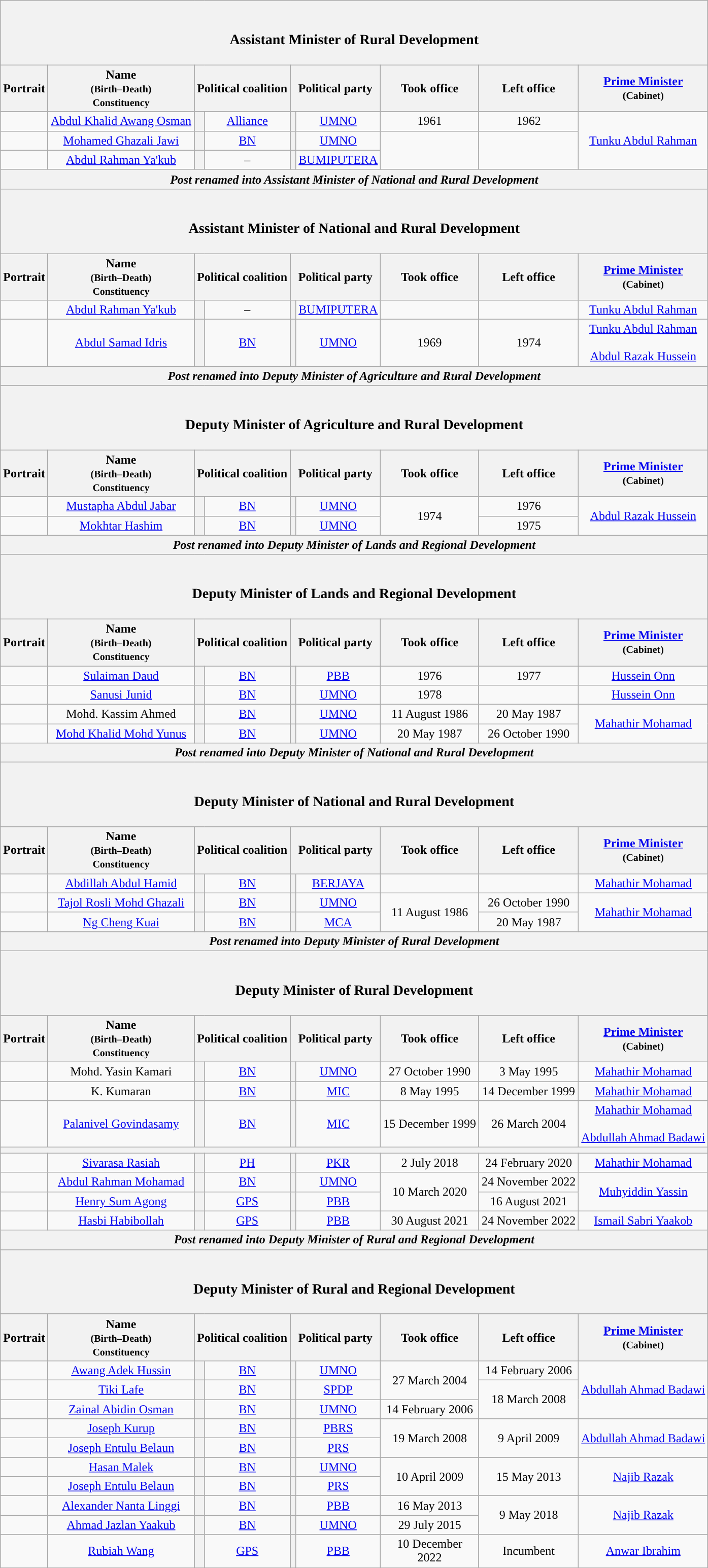<table class="wikitable" style="text-align:center;">
<tr>
<th colspan="9"><br><h3>Assistant Minister of Rural Development</h3></th>
</tr>
<tr>
<th>Portrait</th>
<th>Name<br><small>(Birth–Death)<br>Constituency</small></th>
<th colspan="2">Political coalition</th>
<th colspan="2">Political party</th>
<th>Took office</th>
<th>Left office</th>
<th><a href='#'>Prime Minister</a><br><small>(Cabinet)</small></th>
</tr>
<tr>
<td></td>
<td><a href='#'>Abdul Khalid Awang Osman</a><br></td>
<th style="background:"></th>
<td><a href='#'>Alliance</a></td>
<th style="background:"></th>
<td><a href='#'>UMNO</a></td>
<td>1961</td>
<td>1962</td>
<td rowspan=3><a href='#'>Tunku Abdul Rahman</a><br></td>
</tr>
<tr>
<td></td>
<td><a href='#'>Mohamed Ghazali Jawi</a><br></td>
<th style="background:"></th>
<td><a href='#'>BN</a></td>
<th style="background:"></th>
<td><a href='#'>UMNO</a></td>
<td rowspan=2></td>
<td rowspan=2></td>
</tr>
<tr>
<td></td>
<td><a href='#'>Abdul Rahman Ya'kub</a><br></td>
<th style="background:"></th>
<td>–</td>
<th style="background:"></th>
<td><a href='#'>BUMIPUTERA</a></td>
</tr>
<tr>
<th colspan="9"><em>Post renamed into Assistant Minister of National and Rural Development</em></th>
</tr>
<tr>
<th colspan="9"><br><h3>Assistant Minister of National and Rural Development</h3></th>
</tr>
<tr>
<th>Portrait</th>
<th>Name<br><small>(Birth–Death)<br>Constituency</small></th>
<th colspan="2">Political coalition</th>
<th colspan="2">Political party</th>
<th>Took office</th>
<th>Left office</th>
<th><a href='#'>Prime Minister</a><br><small>(Cabinet)</small></th>
</tr>
<tr>
<td></td>
<td><a href='#'>Abdul Rahman Ya'kub</a><br></td>
<th style="background:"></th>
<td>–</td>
<th style="background:"></th>
<td><a href='#'>BUMIPUTERA</a></td>
<td></td>
<td></td>
<td><a href='#'>Tunku Abdul Rahman</a><br></td>
</tr>
<tr>
<td></td>
<td><a href='#'>Abdul Samad Idris</a><br></td>
<th style="background:"></th>
<td><a href='#'>BN</a></td>
<th style="background:"></th>
<td><a href='#'>UMNO</a></td>
<td>1969</td>
<td>1974</td>
<td><a href='#'>Tunku Abdul Rahman</a><br><br><a href='#'>Abdul Razak Hussein</a><br></td>
</tr>
<tr>
<th colspan="9"><em>Post renamed into Deputy Minister of Agriculture and Rural Development</em></th>
</tr>
<tr>
<th colspan="9"><br><h3>Deputy Minister of Agriculture and Rural Development</h3></th>
</tr>
<tr>
<th>Portrait</th>
<th>Name<br><small>(Birth–Death)<br>Constituency</small></th>
<th colspan="2">Political coalition</th>
<th colspan="2">Political party</th>
<th>Took office</th>
<th>Left office</th>
<th><a href='#'>Prime Minister</a><br><small>(Cabinet)</small></th>
</tr>
<tr>
<td></td>
<td><a href='#'>Mustapha Abdul Jabar</a><br></td>
<th style="background:"></th>
<td><a href='#'>BN</a></td>
<th style="background:"></th>
<td><a href='#'>UMNO</a></td>
<td rowspan=2>1974</td>
<td>1976</td>
<td rowspan=2><a href='#'>Abdul Razak Hussein</a><br></td>
</tr>
<tr>
<td></td>
<td><a href='#'>Mokhtar Hashim</a><br></td>
<th style="background:"></th>
<td><a href='#'>BN</a></td>
<th style="background:"></th>
<td><a href='#'>UMNO</a></td>
<td>1975</td>
</tr>
<tr>
<th colspan="9"><em>Post renamed into Deputy Minister of Lands and Regional Development</em></th>
</tr>
<tr>
<th colspan="9"><br><h3>Deputy Minister of Lands and Regional Development</h3></th>
</tr>
<tr>
<th>Portrait</th>
<th>Name<br><small>(Birth–Death)<br>Constituency</small></th>
<th colspan="2">Political coalition</th>
<th colspan="2">Political party</th>
<th>Took office</th>
<th>Left office</th>
<th><a href='#'>Prime Minister</a><br><small>(Cabinet)</small></th>
</tr>
<tr>
<td></td>
<td><a href='#'>Sulaiman Daud</a><br></td>
<th style="background:"></th>
<td><a href='#'>BN</a></td>
<th style="background:"></th>
<td><a href='#'>PBB</a></td>
<td>1976</td>
<td>1977</td>
<td><a href='#'>Hussein Onn</a><br></td>
</tr>
<tr>
<td></td>
<td><a href='#'>Sanusi Junid</a><br></td>
<th style="background:"></th>
<td><a href='#'>BN</a></td>
<th style="background:"></th>
<td><a href='#'>UMNO</a></td>
<td>1978</td>
<td></td>
<td><a href='#'>Hussein Onn</a><br></td>
</tr>
<tr>
<td></td>
<td>Mohd. Kassim Ahmed<br></td>
<th style="background:"></th>
<td><a href='#'>BN</a></td>
<th style="background:"></th>
<td><a href='#'>UMNO</a></td>
<td>11 August 1986</td>
<td>20 May 1987</td>
<td rowspan=2><a href='#'>Mahathir Mohamad</a><br></td>
</tr>
<tr>
<td></td>
<td><a href='#'>Mohd Khalid Mohd Yunus</a><br></td>
<th style="background:"></th>
<td><a href='#'>BN</a></td>
<th style="background:"></th>
<td><a href='#'>UMNO</a></td>
<td>20 May 1987</td>
<td>26 October 1990</td>
</tr>
<tr>
<th colspan="9"><em>Post renamed into Deputy Minister of National and Rural Development</em></th>
</tr>
<tr>
<th colspan="9"><br><h3>Deputy Minister of National and Rural Development</h3></th>
</tr>
<tr>
<th>Portrait</th>
<th>Name<br><small>(Birth–Death)<br>Constituency</small></th>
<th colspan="2">Political coalition</th>
<th colspan="2">Political party</th>
<th>Took office</th>
<th>Left office</th>
<th><a href='#'>Prime Minister</a><br><small>(Cabinet)</small></th>
</tr>
<tr>
<td></td>
<td><a href='#'>Abdillah Abdul Hamid</a><br></td>
<th style="background:"></th>
<td><a href='#'>BN</a></td>
<th style="background:"></th>
<td><a href='#'>BERJAYA</a></td>
<td></td>
<td></td>
<td><a href='#'>Mahathir Mohamad</a><br></td>
</tr>
<tr>
<td></td>
<td><a href='#'>Tajol Rosli Mohd Ghazali</a><br></td>
<th style="background:"></th>
<td><a href='#'>BN</a></td>
<th style="background:"></th>
<td><a href='#'>UMNO</a></td>
<td rowspan=2>11 August 1986</td>
<td>26 October 1990</td>
<td rowspan=2><a href='#'>Mahathir Mohamad</a><br></td>
</tr>
<tr>
<td></td>
<td><a href='#'>Ng Cheng Kuai</a><br></td>
<th style="background:"></th>
<td><a href='#'>BN</a></td>
<th style="background:"></th>
<td><a href='#'>MCA</a></td>
<td>20 May 1987</td>
</tr>
<tr>
<th colspan="9"><em>Post renamed into Deputy Minister of Rural Development</em></th>
</tr>
<tr>
<th colspan="9"><br><h3>Deputy Minister of Rural Development</h3></th>
</tr>
<tr>
<th>Portrait</th>
<th>Name<br><small>(Birth–Death)<br>Constituency</small></th>
<th colspan="2">Political coalition</th>
<th colspan="2">Political party</th>
<th>Took office</th>
<th>Left office</th>
<th><a href='#'>Prime Minister</a><br><small>(Cabinet)</small></th>
</tr>
<tr>
<td></td>
<td>Mohd. Yasin Kamari<br></td>
<th style="background:"></th>
<td><a href='#'>BN</a></td>
<th style="background:"></th>
<td><a href='#'>UMNO</a></td>
<td>27 October 1990</td>
<td>3 May 1995</td>
<td><a href='#'>Mahathir Mohamad</a><br></td>
</tr>
<tr>
<td></td>
<td>K. Kumaran<br></td>
<th style="background:"></th>
<td><a href='#'>BN</a></td>
<th style="background:"></th>
<td><a href='#'>MIC</a></td>
<td>8 May 1995</td>
<td>14 December 1999</td>
<td><a href='#'>Mahathir Mohamad</a><br></td>
</tr>
<tr>
<td></td>
<td><a href='#'>Palanivel Govindasamy</a><br></td>
<th style="background:"></th>
<td><a href='#'>BN</a></td>
<th style="background:"></th>
<td><a href='#'>MIC</a></td>
<td>15 December 1999</td>
<td>26 March 2004</td>
<td><a href='#'>Mahathir Mohamad</a><br><br><a href='#'>Abdullah Ahmad Badawi</a><br></td>
</tr>
<tr>
<th colspan="9" bgcolor="cccccc"></th>
</tr>
<tr>
<td></td>
<td><a href='#'>Sivarasa Rasiah</a><br></td>
<th style="background:"></th>
<td><a href='#'>PH</a></td>
<th style="background:"></th>
<td><a href='#'>PKR</a></td>
<td>2 July 2018</td>
<td>24 February 2020</td>
<td><a href='#'>Mahathir Mohamad</a><br></td>
</tr>
<tr>
<td></td>
<td><a href='#'>Abdul Rahman Mohamad</a><br></td>
<th style="background:"></th>
<td><a href='#'>BN</a></td>
<th style="background:"></th>
<td><a href='#'>UMNO</a></td>
<td rowspan=2>10 March 2020</td>
<td>24 November 2022</td>
<td rowspan=2><a href='#'>Muhyiddin Yassin</a><br></td>
</tr>
<tr>
<td></td>
<td><a href='#'>Henry Sum Agong</a><br></td>
<th style="background:"></th>
<td><a href='#'>GPS</a></td>
<th style="background:"></th>
<td><a href='#'>PBB</a></td>
<td>16 August 2021</td>
</tr>
<tr>
<td></td>
<td><a href='#'>Hasbi Habibollah</a><br></td>
<th style="background:"></th>
<td><a href='#'>GPS</a></td>
<th style="background:"></th>
<td><a href='#'>PBB</a></td>
<td>30 August 2021</td>
<td>24 November 2022</td>
<td><a href='#'>Ismail Sabri Yaakob</a><br></td>
</tr>
<tr>
<th colspan="9"><em>Post renamed into Deputy Minister of Rural and Regional Development</em></th>
</tr>
<tr>
<th colspan="9"><br><h3>Deputy Minister of Rural and Regional Development</h3></th>
</tr>
<tr>
<th>Portrait</th>
<th>Name<br><small>(Birth–Death)<br>Constituency</small></th>
<th colspan="2">Political coalition</th>
<th colspan="2">Political party</th>
<th>Took office</th>
<th>Left office</th>
<th><a href='#'>Prime Minister</a><br><small>(Cabinet)</small></th>
</tr>
<tr>
<td></td>
<td><a href='#'>Awang Adek Hussin</a><br></td>
<th style="background:"></th>
<td><a href='#'>BN</a></td>
<th style="background:"></th>
<td><a href='#'>UMNO</a></td>
<td rowspan=2>27 March 2004</td>
<td>14 February 2006</td>
<td rowspan=3><a href='#'>Abdullah Ahmad Badawi</a><br></td>
</tr>
<tr>
<td></td>
<td><a href='#'>Tiki Lafe</a><br></td>
<th style="background:"></th>
<td><a href='#'>BN</a></td>
<th style="background:"></th>
<td><a href='#'>SPDP</a></td>
<td rowspan=2>18 March 2008</td>
</tr>
<tr>
<td></td>
<td><a href='#'>Zainal Abidin Osman</a><br></td>
<th style="background:"></th>
<td><a href='#'>BN</a></td>
<th style="background:"></th>
<td><a href='#'>UMNO</a></td>
<td>14 February 2006</td>
</tr>
<tr>
<td></td>
<td><a href='#'>Joseph Kurup</a><br></td>
<th style="background:"></th>
<td><a href='#'>BN</a></td>
<th style="background:"></th>
<td><a href='#'>PBRS</a></td>
<td rowspan=2>19 March 2008</td>
<td rowspan=2>9 April 2009</td>
<td rowspan=2><a href='#'>Abdullah Ahmad Badawi</a><br></td>
</tr>
<tr>
<td></td>
<td><a href='#'>Joseph Entulu Belaun</a><br></td>
<th style="background:"></th>
<td><a href='#'>BN</a></td>
<th style="background:"></th>
<td><a href='#'>PRS</a></td>
</tr>
<tr>
<td></td>
<td><a href='#'>Hasan Malek</a><br></td>
<th style="background:"></th>
<td><a href='#'>BN</a></td>
<th style="background:"></th>
<td><a href='#'>UMNO</a></td>
<td rowspan=2>10 April 2009</td>
<td rowspan=2>15 May 2013</td>
<td rowspan=2><a href='#'>Najib Razak</a><br></td>
</tr>
<tr>
<td></td>
<td><a href='#'>Joseph Entulu Belaun</a><br></td>
<th style="background:"></th>
<td><a href='#'>BN</a></td>
<th style="background:"></th>
<td><a href='#'>PRS</a></td>
</tr>
<tr>
<td></td>
<td><a href='#'>Alexander Nanta Linggi</a><br></td>
<th style="background:"></th>
<td><a href='#'>BN</a></td>
<th style="background:"></th>
<td><a href='#'>PBB</a></td>
<td>16 May 2013</td>
<td rowspan=2>9 May 2018</td>
<td rowspan=2><a href='#'>Najib Razak</a><br></td>
</tr>
<tr>
<td></td>
<td><a href='#'>Ahmad Jazlan Yaakub</a><br></td>
<th style="background:"></th>
<td><a href='#'>BN</a></td>
<th style="background:"></th>
<td><a href='#'>UMNO</a></td>
<td>29 July 2015</td>
</tr>
<tr>
<td></td>
<td><a href='#'>Rubiah Wang</a><br></td>
<th style="background:"></th>
<td><a href='#'>GPS</a></td>
<th style="background:"></th>
<td><a href='#'>PBB</a></td>
<td>10 December<br>2022</td>
<td>Incumbent</td>
<td><a href='#'>Anwar Ibrahim</a><br></td>
</tr>
<tr>
</tr>
</table>
